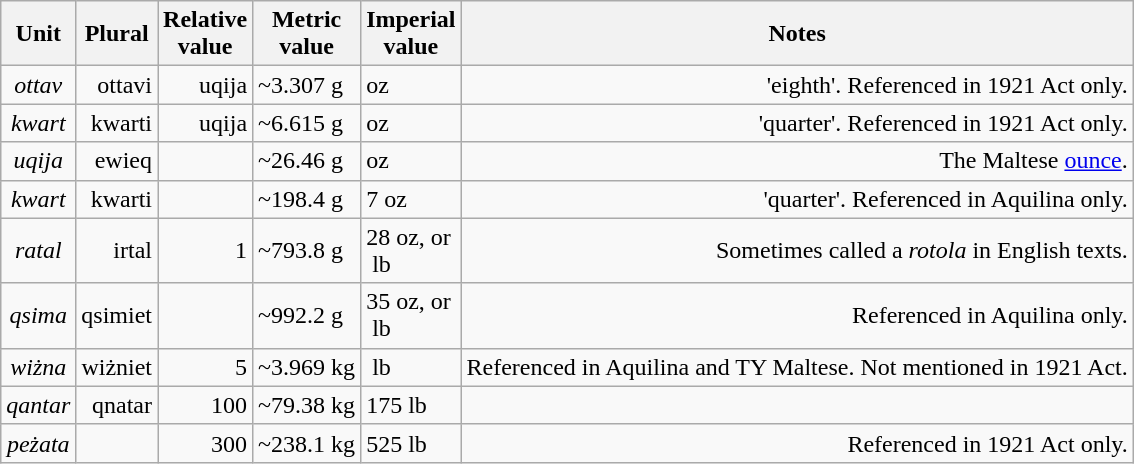<table class="wikitable">
<tr>
<th>Unit</th>
<th>Plural</th>
<th>Relative<br>value</th>
<th>Metric<br>value</th>
<th>Imperial<br>value</th>
<th>Notes</th>
</tr>
<tr>
<td align=center><em>ottav</em></td>
<td align=right>ottavi</td>
<td align=right> uqija</td>
<td align=left>~3.307 g</td>
<td align=left> oz</td>
<td align=right>'eighth'. Referenced in 1921 Act only.</td>
</tr>
<tr>
<td align=center><em>kwart</em></td>
<td align=right>kwarti</td>
<td align=right> uqija</td>
<td align=left>~6.615 g</td>
<td align=left> oz</td>
<td align=right>'quarter'. Referenced in 1921 Act only.</td>
</tr>
<tr>
<td align=center><em>uqija</em></td>
<td align=right>ewieq</td>
<td align=right></td>
<td align=left>~26.46 g</td>
<td align=left> oz</td>
<td align=right>The Maltese <a href='#'>ounce</a>.</td>
</tr>
<tr>
<td align=center><em>kwart</em></td>
<td align=right>kwarti</td>
<td align=right></td>
<td align=left>~198.4 g</td>
<td align=left>7 oz</td>
<td align=right>'quarter'. Referenced in Aquilina only.</td>
</tr>
<tr>
<td align=center><em>ratal</em></td>
<td align=right>irtal</td>
<td align=right>1</td>
<td align=left>~793.8 g</td>
<td align=left>28 oz, or<br> lb</td>
<td align=right>Sometimes called a <em>rotola</em> in English texts.</td>
</tr>
<tr>
<td align=center><em>qsima</em></td>
<td align=right>qsimiet</td>
<td align=right></td>
<td align=left>~992.2 g</td>
<td align=left>35 oz, or<br> lb</td>
<td align=right>Referenced in Aquilina only.</td>
</tr>
<tr>
<td align=center><em>wiżna</em></td>
<td align=right>wiżniet</td>
<td align=right>5</td>
<td align=left>~3.969 kg</td>
<td align=left> lb</td>
<td align=right>Referenced in Aquilina and TY Maltese. Not mentioned in 1921 Act.</td>
</tr>
<tr>
<td align=center><em>qantar</em></td>
<td align=right>qnatar</td>
<td align=right>100</td>
<td align=left>~79.38 kg</td>
<td align=left>175 lb</td>
<td align=right></td>
</tr>
<tr>
<td align=center><em>peżata</em></td>
<td align=right></td>
<td align=right>300</td>
<td align=left>~238.1 kg</td>
<td align=left>525 lb</td>
<td align=right>Referenced in 1921 Act only.</td>
</tr>
</table>
